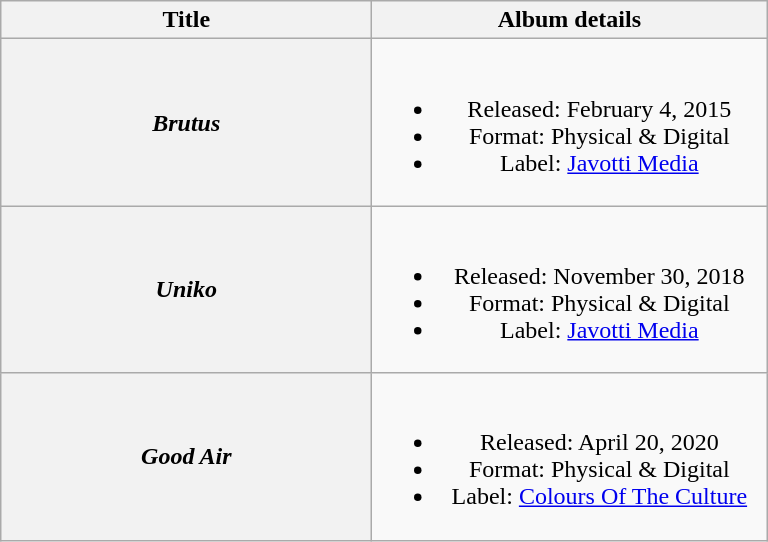<table class="wikitable plainrowheaders" style="text-align:center;">
<tr>
<th scope="col" style="width:15em;">Title</th>
<th scope="col" style="width:16em;">Album details</th>
</tr>
<tr>
<th scope="row"><em>Brutus</em></th>
<td><br><ul><li>Released: February 4, 2015</li><li>Format: Physical & Digital</li><li>Label: <a href='#'>Javotti Media</a></li></ul></td>
</tr>
<tr>
<th scope="row"><em>Uniko</em></th>
<td><br><ul><li>Released: November 30, 2018</li><li>Format: Physical & Digital</li><li>Label: <a href='#'>Javotti Media</a></li></ul></td>
</tr>
<tr>
<th scope="row"><em>Good Air</em></th>
<td><br><ul><li>Released: April 20, 2020</li><li>Format: Physical & Digital</li><li>Label: <a href='#'>Colours Of The Culture</a></li></ul></td>
</tr>
</table>
